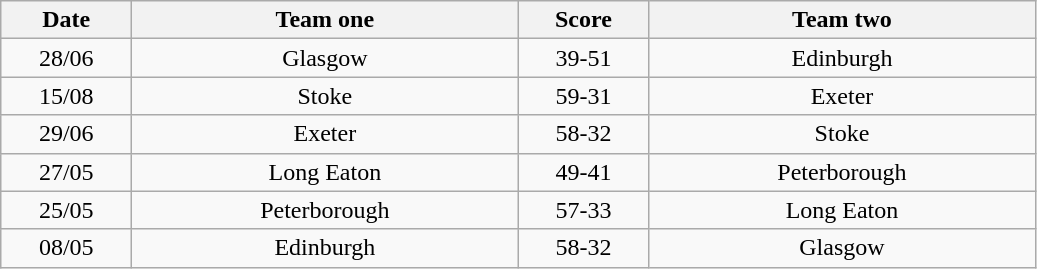<table class="wikitable" style="text-align: center">
<tr>
<th width=80>Date</th>
<th width=250>Team one</th>
<th width=80>Score</th>
<th width=250>Team two</th>
</tr>
<tr>
<td>28/06</td>
<td>Glasgow</td>
<td>39-51</td>
<td>Edinburgh</td>
</tr>
<tr>
<td>15/08</td>
<td>Stoke</td>
<td>59-31</td>
<td>Exeter</td>
</tr>
<tr>
<td>29/06</td>
<td>Exeter</td>
<td>58-32</td>
<td>Stoke</td>
</tr>
<tr>
<td>27/05</td>
<td>Long Eaton</td>
<td>49-41</td>
<td>Peterborough</td>
</tr>
<tr>
<td>25/05</td>
<td>Peterborough</td>
<td>57-33</td>
<td>Long Eaton</td>
</tr>
<tr>
<td>08/05</td>
<td>Edinburgh</td>
<td>58-32</td>
<td>Glasgow</td>
</tr>
</table>
